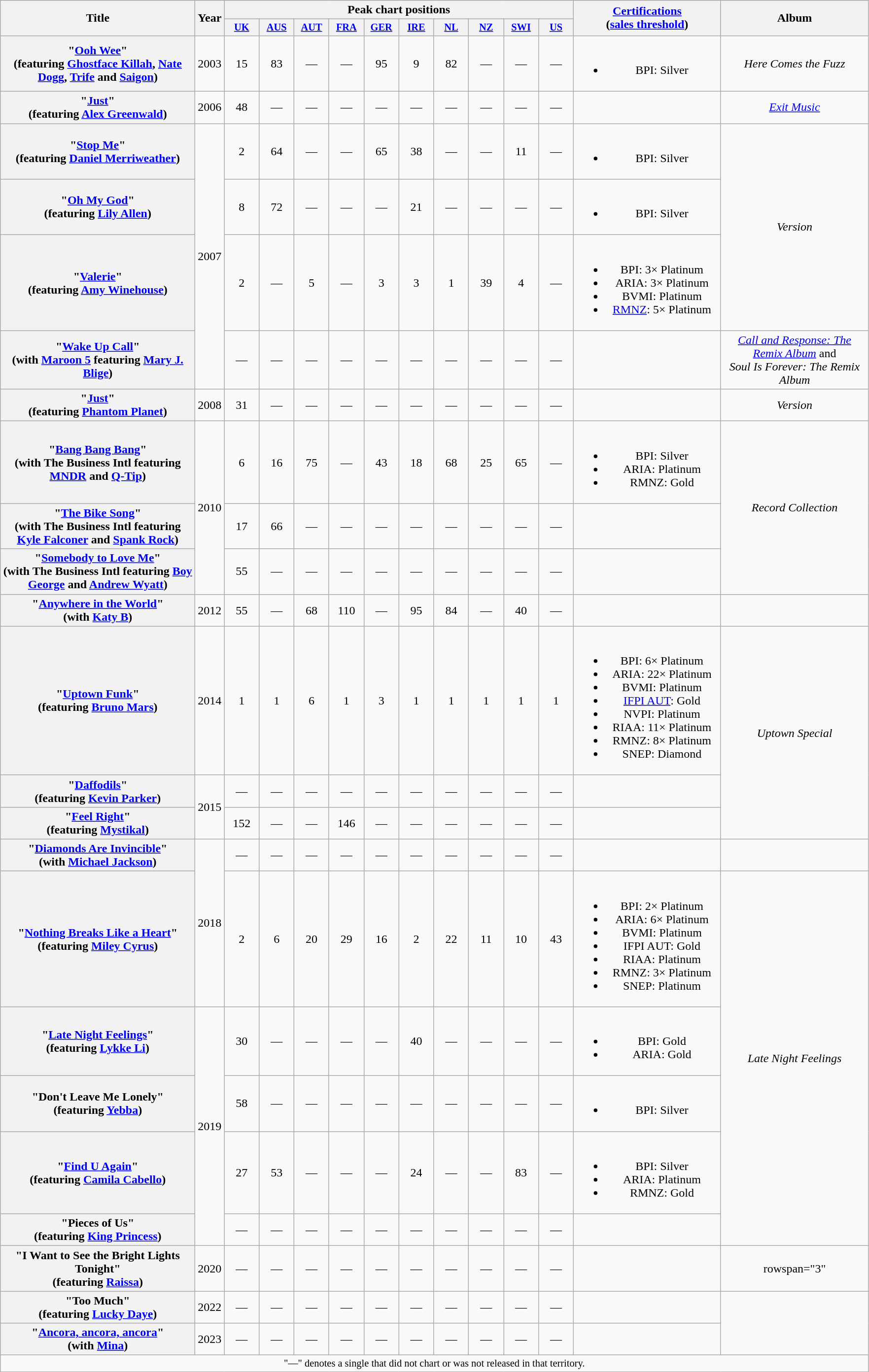<table class="wikitable plainrowheaders" style="text-align:center;">
<tr>
<th scope="col" rowspan="2" style="width:16em;">Title</th>
<th scope="col" rowspan="2" style="width:1em;">Year</th>
<th scope="col" colspan="10">Peak chart positions</th>
<th scope="col" rowspan="2" style="width:12em;"><a href='#'>Certifications</a><br><span>(<a href='#'>sales threshold</a>)</span></th>
<th scope="col" rowspan="2" style="width:12em;">Album</th>
</tr>
<tr>
<th scope="col" style="width:3em;font-size:85%;"><a href='#'>UK</a><br></th>
<th scope="col" style="width:3em;font-size:85%;"><a href='#'>AUS</a><br></th>
<th scope="col" style="width:3em;font-size:85%;"><a href='#'>AUT</a><br></th>
<th scope="col" style="width:3em;font-size:85%;"><a href='#'>FRA</a><br></th>
<th scope="col" style="width:3em;font-size:85%;"><a href='#'>GER</a><br></th>
<th scope="col" style="width:3em;font-size:85%;"><a href='#'>IRE</a><br></th>
<th scope="col" style="width:3em;font-size:85%;"><a href='#'>NL</a><br></th>
<th scope="col" style="width:3em;font-size:85%;"><a href='#'>NZ</a><br></th>
<th scope="col" style="width:3em;font-size:85%;"><a href='#'>SWI</a><br></th>
<th scope="col" style="width:3em;font-size:85%;"><a href='#'>US</a><br></th>
</tr>
<tr>
<th scope="row">"<a href='#'>Ooh Wee</a>"<br><span>(featuring <a href='#'>Ghostface Killah</a>, <a href='#'>Nate Dogg</a>, <a href='#'>Trife</a> and <a href='#'>Saigon</a>)</span></th>
<td>2003</td>
<td>15</td>
<td>83</td>
<td>—</td>
<td>—</td>
<td>95</td>
<td>9</td>
<td>82</td>
<td>—</td>
<td>—</td>
<td>—</td>
<td><br><ul><li>BPI: Silver</li></ul></td>
<td><em>Here Comes the Fuzz</em></td>
</tr>
<tr>
<th scope="row">"<a href='#'>Just</a>"<br><span>(featuring <a href='#'>Alex Greenwald</a>)</span></th>
<td>2006</td>
<td>48</td>
<td>—</td>
<td>—</td>
<td>—</td>
<td>—</td>
<td>—</td>
<td>—</td>
<td>—</td>
<td>—</td>
<td>—</td>
<td></td>
<td><em><a href='#'>Exit Music</a></em></td>
</tr>
<tr>
<th scope="row">"<a href='#'>Stop Me</a>"<br><span>(featuring <a href='#'>Daniel Merriweather</a>)</span></th>
<td rowspan="4">2007</td>
<td>2</td>
<td>64</td>
<td>—</td>
<td>—</td>
<td>65</td>
<td>38</td>
<td>—</td>
<td>—</td>
<td>11</td>
<td>—</td>
<td><br><ul><li>BPI: Silver</li></ul></td>
<td rowspan="3"><em>Version</em></td>
</tr>
<tr>
<th scope="row">"<a href='#'>Oh My God</a>"<br><span>(featuring <a href='#'>Lily Allen</a>)</span></th>
<td>8</td>
<td>72</td>
<td>—</td>
<td>—</td>
<td>—</td>
<td>21</td>
<td>—</td>
<td>—</td>
<td>—</td>
<td>—</td>
<td><br><ul><li>BPI: Silver</li></ul></td>
</tr>
<tr>
<th scope="row">"<a href='#'>Valerie</a>"<br><span>(featuring <a href='#'>Amy Winehouse</a>)</span></th>
<td>2</td>
<td>—</td>
<td>5</td>
<td>—</td>
<td>3</td>
<td>3</td>
<td>1</td>
<td>39</td>
<td>4</td>
<td>—</td>
<td><br><ul><li>BPI: 3× Platinum</li><li>ARIA: 3× Platinum</li><li>BVMI: Platinum</li><li><a href='#'>RMNZ</a>: 5× Platinum</li></ul></td>
</tr>
<tr>
<th scope="row">"<a href='#'>Wake Up Call</a>"<br><span>(with <a href='#'>Maroon 5</a> featuring <a href='#'>Mary J. Blige</a>)</span></th>
<td>—</td>
<td>—</td>
<td>—</td>
<td>—</td>
<td>—</td>
<td>—</td>
<td>—</td>
<td>—</td>
<td>—</td>
<td>—</td>
<td></td>
<td><em><a href='#'>Call and Response: The Remix Album</a></em> and <br> <em>Soul Is Forever: The Remix Album</em></td>
</tr>
<tr>
<th scope="row">"<a href='#'>Just</a>"<br><span>(featuring <a href='#'>Phantom Planet</a>)</span></th>
<td>2008</td>
<td>31</td>
<td>—</td>
<td>—</td>
<td>—</td>
<td>—</td>
<td>—</td>
<td>—</td>
<td>—</td>
<td>—</td>
<td>—</td>
<td></td>
<td><em>Version</em></td>
</tr>
<tr>
<th scope="row">"<a href='#'>Bang Bang Bang</a>"<br><span>(with The Business Intl featuring <a href='#'>MNDR</a> and <a href='#'>Q-Tip</a>)</span></th>
<td rowspan="3">2010</td>
<td>6</td>
<td>16</td>
<td>75</td>
<td>—</td>
<td>43</td>
<td>18</td>
<td>68</td>
<td>25</td>
<td>65</td>
<td>—</td>
<td><br><ul><li>BPI: Silver</li><li>ARIA: Platinum</li><li>RMNZ: Gold</li></ul></td>
<td rowspan="3"><em>Record Collection</em></td>
</tr>
<tr>
<th scope="row">"<a href='#'>The Bike Song</a>"<br><span>(with The Business Intl featuring <a href='#'>Kyle Falconer</a> and <a href='#'>Spank Rock</a>)</span></th>
<td>17</td>
<td>66</td>
<td>—</td>
<td>—</td>
<td>—</td>
<td>—</td>
<td>—</td>
<td>—</td>
<td>—</td>
<td>—</td>
<td></td>
</tr>
<tr>
<th scope="row">"<a href='#'>Somebody to Love Me</a>"<br><span>(with The Business Intl featuring <a href='#'>Boy George</a> and <a href='#'>Andrew Wyatt</a>)</span></th>
<td>55</td>
<td>—</td>
<td>—</td>
<td>—</td>
<td>—</td>
<td>—</td>
<td>—</td>
<td>—</td>
<td>—</td>
<td>—</td>
<td></td>
</tr>
<tr>
<th scope="row">"<a href='#'>Anywhere in the World</a>"<br><span>(with <a href='#'>Katy B</a>)</span></th>
<td>2012</td>
<td>55</td>
<td>—</td>
<td>68</td>
<td>110</td>
<td>—</td>
<td>95</td>
<td>84</td>
<td>—</td>
<td>40</td>
<td>—</td>
<td></td>
<td></td>
</tr>
<tr>
<th scope="row">"<a href='#'>Uptown Funk</a>"<br><span>(featuring <a href='#'>Bruno Mars</a>)</span></th>
<td>2014</td>
<td>1</td>
<td>1</td>
<td>6</td>
<td>1</td>
<td>3</td>
<td>1</td>
<td>1</td>
<td>1</td>
<td>1</td>
<td>1</td>
<td><br><ul><li>BPI: 6× Platinum</li><li>ARIA: 22× Platinum</li><li>BVMI: Platinum</li><li><a href='#'>IFPI AUT</a>: Gold</li><li>NVPI: Platinum</li><li>RIAA: 11× Platinum</li><li>RMNZ: 8× Platinum</li><li>SNEP: Diamond</li></ul></td>
<td rowspan="3"><em>Uptown Special</em></td>
</tr>
<tr>
<th scope="row">"<a href='#'>Daffodils</a>"<br><span>(featuring <a href='#'>Kevin Parker</a>)</span></th>
<td rowspan="2">2015</td>
<td>—</td>
<td>—</td>
<td>—</td>
<td>—</td>
<td>—</td>
<td>—</td>
<td>—</td>
<td>—</td>
<td>—</td>
<td>—</td>
<td></td>
</tr>
<tr>
<th scope="row">"<a href='#'>Feel Right</a>"<br><span>(featuring <a href='#'>Mystikal</a>)</span></th>
<td>152</td>
<td>—</td>
<td>—</td>
<td>146</td>
<td>—</td>
<td>—</td>
<td>—</td>
<td>—</td>
<td>—</td>
<td>—</td>
<td></td>
</tr>
<tr>
<th scope="row">"<a href='#'>Diamonds Are Invincible</a>"<br><span>(with <a href='#'>Michael Jackson</a>)</span></th>
<td rowspan="2">2018</td>
<td>—</td>
<td>—</td>
<td>—</td>
<td>—</td>
<td>—</td>
<td>—</td>
<td>—</td>
<td>—</td>
<td>—</td>
<td>—</td>
<td></td>
<td></td>
</tr>
<tr>
<th scope="row">"<a href='#'>Nothing Breaks Like a Heart</a>"<br><span>(featuring <a href='#'>Miley Cyrus</a>)</span></th>
<td>2</td>
<td>6</td>
<td>20</td>
<td>29</td>
<td>16</td>
<td>2</td>
<td>22</td>
<td>11</td>
<td>10</td>
<td>43</td>
<td><br><ul><li>BPI: 2× Platinum</li><li>ARIA: 6× Platinum</li><li>BVMI: Platinum</li><li>IFPI AUT: Gold</li><li>RIAA: Platinum</li><li>RMNZ: 3× Platinum</li><li>SNEP: Platinum</li></ul></td>
<td rowspan="5"><em>Late Night Feelings</em></td>
</tr>
<tr>
<th scope="row">"<a href='#'>Late Night Feelings</a>"<br><span>(featuring <a href='#'>Lykke Li</a>)</span></th>
<td rowspan="4">2019</td>
<td>30</td>
<td>—</td>
<td>—</td>
<td>—</td>
<td>—</td>
<td>40</td>
<td>—</td>
<td>—</td>
<td>—</td>
<td>—</td>
<td><br><ul><li>BPI: Gold</li><li>ARIA: Gold</li></ul></td>
</tr>
<tr>
<th scope="row">"Don't Leave Me Lonely" <br><span>(featuring <a href='#'>Yebba</a>)</span></th>
<td>58</td>
<td>—</td>
<td>—</td>
<td>—</td>
<td>—</td>
<td>—</td>
<td>—</td>
<td>—</td>
<td>—</td>
<td>—</td>
<td><br><ul><li>BPI: Silver</li></ul></td>
</tr>
<tr>
<th scope="row">"<a href='#'>Find U Again</a>"<br><span>(featuring <a href='#'>Camila Cabello</a>)</span></th>
<td>27</td>
<td>53</td>
<td>—</td>
<td>—</td>
<td>—</td>
<td>24</td>
<td>—</td>
<td>—</td>
<td>83</td>
<td>—</td>
<td><br><ul><li>BPI: Silver</li><li>ARIA: Platinum</li><li>RMNZ: Gold</li></ul></td>
</tr>
<tr>
<th scope="row">"Pieces of Us"<br><span>(featuring <a href='#'>King Princess</a>)</span></th>
<td>—</td>
<td>—</td>
<td>—</td>
<td>—</td>
<td>—</td>
<td>—</td>
<td>—</td>
<td>—</td>
<td>—</td>
<td>—</td>
<td></td>
</tr>
<tr>
<th scope="row">"I Want to See the Bright Lights Tonight"<br><span>(featuring <a href='#'>Raissa</a>)</span></th>
<td>2020</td>
<td>—</td>
<td>—</td>
<td>—</td>
<td>—</td>
<td>—</td>
<td>—</td>
<td>—</td>
<td>—</td>
<td>—</td>
<td>—</td>
<td></td>
<td>rowspan="3" </td>
</tr>
<tr>
<th scope="row">"Too Much"<br><span>(featuring <a href='#'>Lucky Daye</a>)</span></th>
<td>2022</td>
<td>—</td>
<td>—</td>
<td>—</td>
<td>—</td>
<td>—</td>
<td>—</td>
<td>—</td>
<td>—</td>
<td>—</td>
<td>—</td>
<td></td>
</tr>
<tr>
<th scope="row">"<a href='#'>Ancora, ancora, ancora</a>"<br><span>(with <a href='#'>Mina</a>)</span></th>
<td>2023</td>
<td>—</td>
<td>—</td>
<td>—</td>
<td>—</td>
<td>—</td>
<td>—</td>
<td>—</td>
<td>—</td>
<td>—</td>
<td>—</td>
<td></td>
</tr>
<tr>
<td colspan="20" style="font-size:85%">"—" denotes a single that did not chart or was not released in that territory.</td>
</tr>
</table>
